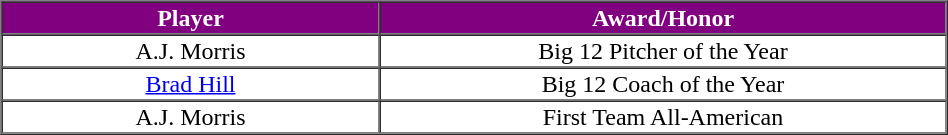<table cellpadding="1" border="1" cellspacing="0" style="width:50%;">
<tr>
<th style="background:purple; width:20%;color:white;">Player</th>
<th style="background:purple; width:30%;color:white;">Award/Honor</th>
</tr>
<tr style="text-align:center;">
<td>A.J. Morris</td>
<td>Big 12 Pitcher of the Year</td>
</tr>
<tr style="text-align:center;">
<td><a href='#'>Brad Hill</a></td>
<td>Big 12 Coach of the Year</td>
</tr>
<tr style="text-align:center;">
<td>A.J. Morris</td>
<td>First Team All-American</td>
</tr>
</table>
